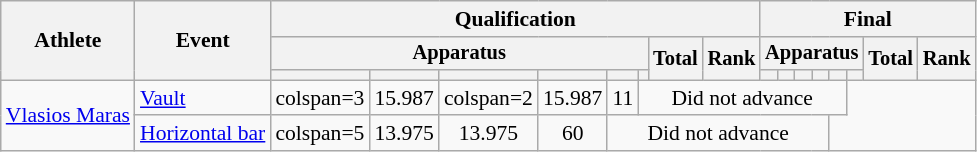<table class="wikitable" style="font-size:90%">
<tr>
<th rowspan=3>Athlete</th>
<th rowspan=3>Event</th>
<th colspan =8>Qualification</th>
<th colspan =8>Final</th>
</tr>
<tr style="font-size:95%">
<th colspan=6>Apparatus</th>
<th rowspan=2>Total</th>
<th rowspan=2>Rank</th>
<th colspan=6>Apparatus</th>
<th rowspan=2>Total</th>
<th rowspan=2>Rank</th>
</tr>
<tr style="font-size:95%">
<th></th>
<th></th>
<th></th>
<th></th>
<th></th>
<th></th>
<th></th>
<th></th>
<th></th>
<th></th>
<th></th>
<th></th>
</tr>
<tr align=center>
<td align=left rowspan=2><a href='#'>Vlasios Maras</a></td>
<td align=left><a href='#'>Vault</a></td>
<td>colspan=3 </td>
<td>15.987</td>
<td>colspan=2 </td>
<td>15.987</td>
<td>11</td>
<td colspan=8>Did not advance</td>
</tr>
<tr align=center>
<td align=left><a href='#'>Horizontal bar</a></td>
<td>colspan=5 </td>
<td>13.975</td>
<td>13.975</td>
<td>60</td>
<td colspan=8>Did not advance</td>
</tr>
</table>
